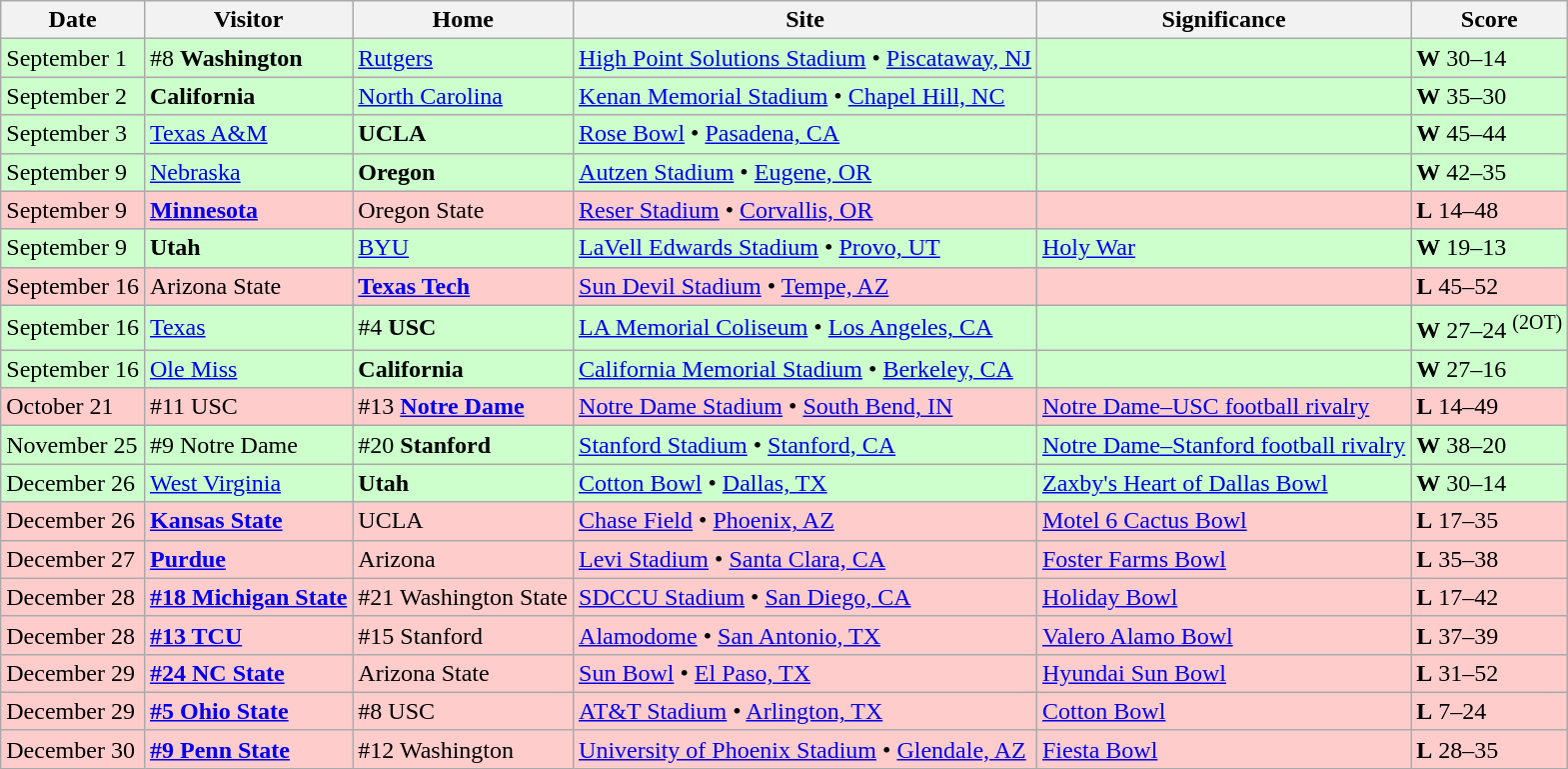<table class="wikitable">
<tr>
<th>Date</th>
<th>Visitor</th>
<th>Home</th>
<th>Site</th>
<th>Significance</th>
<th>Score</th>
</tr>
<tr style="background:#ccffcc;">
<td>September 1</td>
<td>#8 <strong>Washington</strong></td>
<td><a href='#'>Rutgers</a></td>
<td><a href='#'>High Point Solutions Stadium</a> • <a href='#'>Piscataway, NJ</a></td>
<td></td>
<td><strong>W</strong> 30–14</td>
</tr>
<tr style="background:#ccffcc;">
<td>September 2</td>
<td><strong>California</strong></td>
<td><a href='#'>North Carolina</a></td>
<td><a href='#'>Kenan Memorial Stadium</a> • <a href='#'>Chapel Hill, NC</a></td>
<td></td>
<td><strong>W</strong> 35–30</td>
</tr>
<tr style="background:#ccffcc;">
<td>September 3</td>
<td><a href='#'>Texas A&M</a></td>
<td><strong>UCLA</strong></td>
<td><a href='#'>Rose Bowl</a> • <a href='#'>Pasadena, CA</a></td>
<td></td>
<td><strong>W</strong> 45–44</td>
</tr>
<tr style="background:#ccffcc;">
<td>September 9</td>
<td><a href='#'>Nebraska</a></td>
<td><strong>Oregon</strong></td>
<td><a href='#'>Autzen Stadium</a> • <a href='#'>Eugene, OR</a></td>
<td></td>
<td><strong>W</strong> 42–35</td>
</tr>
<tr style="background:#ffcccc;">
<td>September 9</td>
<td><strong><a href='#'>Minnesota</a></strong></td>
<td>Oregon State</td>
<td><a href='#'>Reser Stadium</a> • <a href='#'>Corvallis, OR</a></td>
<td></td>
<td><strong>L</strong> 14–48</td>
</tr>
<tr style="background:#ccffcc;">
<td>September 9</td>
<td><strong>Utah</strong></td>
<td><a href='#'>BYU</a></td>
<td><a href='#'>LaVell Edwards Stadium</a> • <a href='#'>Provo, UT</a></td>
<td><a href='#'>Holy War</a></td>
<td><strong>W</strong> 19–13</td>
</tr>
<tr style="background:#ffcccc;">
<td>September 16</td>
<td>Arizona State</td>
<td><strong><a href='#'>Texas Tech</a></strong></td>
<td><a href='#'>Sun Devil Stadium</a> • <a href='#'>Tempe, AZ</a></td>
<td></td>
<td><strong>L</strong> 45–52</td>
</tr>
<tr style="background:#ccffcc;">
<td>September 16</td>
<td><a href='#'>Texas</a></td>
<td>#4 <strong>USC</strong></td>
<td><a href='#'>LA Memorial Coliseum</a> • <a href='#'>Los Angeles, CA</a></td>
<td></td>
<td><strong>W</strong> 27–24 <sup>(2OT)</sup></td>
</tr>
<tr style="background:#ccffcc;">
<td>September 16</td>
<td><a href='#'>Ole Miss</a></td>
<td><strong>California</strong></td>
<td><a href='#'>California Memorial Stadium</a> • <a href='#'>Berkeley, CA</a></td>
<td></td>
<td><strong>W</strong> 27–16</td>
</tr>
<tr style="background:#ffcccc;">
<td>October 21</td>
<td>#11 USC</td>
<td>#13 <strong><a href='#'>Notre Dame</a></strong></td>
<td><a href='#'>Notre Dame Stadium</a> • <a href='#'>South Bend, IN</a></td>
<td><a href='#'>Notre Dame–USC football rivalry</a></td>
<td><strong>L</strong> 14–49</td>
</tr>
<tr style="background:#ccffcc;">
<td>November 25</td>
<td>#9 Notre Dame</td>
<td>#20 <strong>Stanford</strong></td>
<td><a href='#'>Stanford Stadium</a> • <a href='#'>Stanford, CA</a></td>
<td><a href='#'>Notre Dame–Stanford football rivalry</a></td>
<td><strong>W</strong> 38–20</td>
</tr>
<tr style="background:#ccffcc;">
<td>December 26</td>
<td><a href='#'>West Virginia</a></td>
<td><strong>Utah</strong></td>
<td><a href='#'>Cotton Bowl</a> • <a href='#'>Dallas, TX</a></td>
<td><a href='#'>Zaxby's Heart of Dallas Bowl</a></td>
<td><strong>W</strong> 30–14</td>
</tr>
<tr style="background:#ffcccc;">
<td>December 26</td>
<td><strong><a href='#'>Kansas State</a></strong></td>
<td>UCLA</td>
<td><a href='#'>Chase Field</a> • <a href='#'>Phoenix, AZ</a></td>
<td><a href='#'>Motel 6 Cactus Bowl</a></td>
<td><strong>L</strong> 17–35</td>
</tr>
<tr style="background:#ffcccc;">
<td>December 27</td>
<td><strong><a href='#'>Purdue</a></strong></td>
<td>Arizona</td>
<td><a href='#'>Levi Stadium</a> • <a href='#'>Santa Clara, CA</a></td>
<td><a href='#'>Foster Farms Bowl</a></td>
<td><strong>L</strong> 35–38</td>
</tr>
<tr style="background:#ffcccc;">
<td>December 28</td>
<td><strong><a href='#'>#18 Michigan State</a></strong></td>
<td>#21 Washington State</td>
<td><a href='#'>SDCCU Stadium</a> • <a href='#'>San Diego, CA</a></td>
<td><a href='#'>Holiday Bowl</a></td>
<td><strong>L</strong> 17–42</td>
</tr>
<tr style="background:#ffcccc;">
<td>December 28</td>
<td><strong><a href='#'>#13 TCU</a></strong></td>
<td>#15 Stanford</td>
<td><a href='#'>Alamodome</a> • <a href='#'>San Antonio, TX</a></td>
<td><a href='#'>Valero Alamo Bowl</a></td>
<td><strong>L</strong> 37–39</td>
</tr>
<tr style="background:#ffcccc;">
<td>December 29</td>
<td><strong><a href='#'>#24 NC State</a></strong></td>
<td>Arizona State</td>
<td><a href='#'>Sun Bowl</a> • <a href='#'>El Paso, TX</a></td>
<td><a href='#'>Hyundai Sun Bowl</a></td>
<td><strong>L</strong> 31–52</td>
</tr>
<tr style="background:#ffcccc;">
<td>December 29</td>
<td><strong><a href='#'>#5 Ohio State</a></strong></td>
<td>#8 USC</td>
<td><a href='#'>AT&T Stadium</a> • <a href='#'>Arlington, TX</a></td>
<td><a href='#'>Cotton Bowl</a></td>
<td><strong>L</strong> 7–24</td>
</tr>
<tr style="background:#ffcccc;">
<td>December 30</td>
<td><strong><a href='#'>#9 Penn State</a></strong></td>
<td>#12 Washington</td>
<td><a href='#'>University of Phoenix Stadium</a> • <a href='#'>Glendale, AZ</a></td>
<td><a href='#'>Fiesta Bowl</a></td>
<td><strong>L</strong> 28–35</td>
</tr>
</table>
